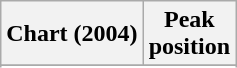<table class="wikitable sortable plainrowheaders">
<tr>
<th scope="col">Chart (2004)</th>
<th scope="col">Peak<br>position</th>
</tr>
<tr>
</tr>
<tr>
</tr>
<tr>
</tr>
<tr>
</tr>
</table>
